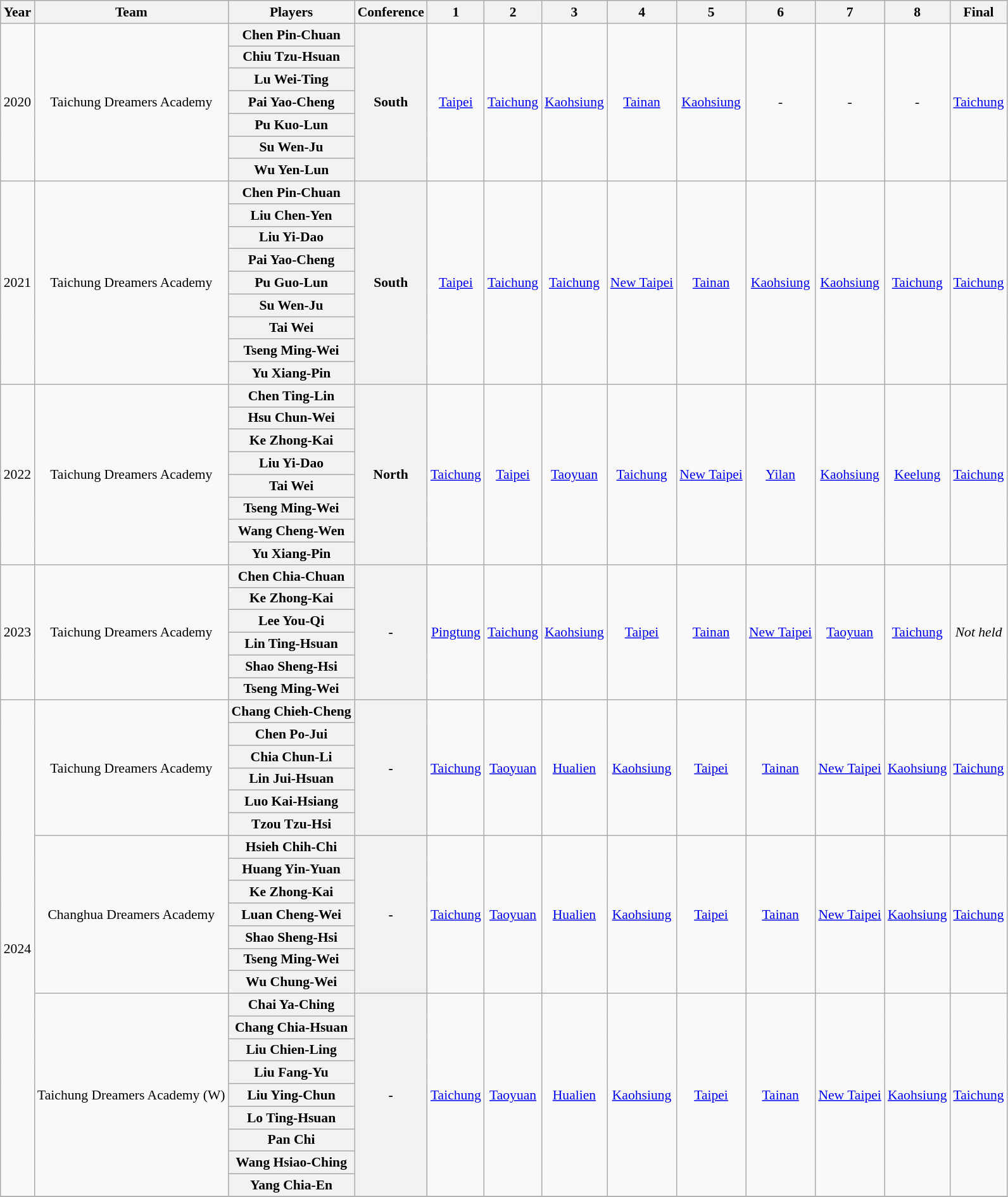<table class="wikitable" style="text-align:center; font-size:90%; margin:0">
<tr>
<th>Year</th>
<th>Team</th>
<th>Players</th>
<th>Conference</th>
<th>1</th>
<th>2</th>
<th>3</th>
<th>4</th>
<th>5</th>
<th>6</th>
<th>7</th>
<th>8</th>
<th>Final</th>
</tr>
<tr>
<td rowspan=7>2020</td>
<td rowspan=7>Taichung Dreamers Academy</td>
<th>Chen Pin-Chuan</th>
<th rowspan=7>South</th>
<td rowspan=7><a href='#'>Taipei</a><br></td>
<td rowspan=7><a href='#'>Taichung</a><br></td>
<td rowspan=7><a href='#'>Kaohsiung</a><br></td>
<td rowspan=7><a href='#'>Tainan</a><br></td>
<td rowspan=7><a href='#'>Kaohsiung</a><br></td>
<td rowspan=7>-</td>
<td rowspan=7>-</td>
<td rowspan=7>-</td>
<td rowspan=7><a href='#'>Taichung</a><br></td>
</tr>
<tr>
<th>Chiu Tzu-Hsuan</th>
</tr>
<tr>
<th>Lu Wei-Ting</th>
</tr>
<tr>
<th>Pai Yao-Cheng</th>
</tr>
<tr>
<th>Pu Kuo-Lun</th>
</tr>
<tr>
<th>Su Wen-Ju</th>
</tr>
<tr>
<th>Wu Yen-Lun</th>
</tr>
<tr>
<td rowspan=9>2021</td>
<td rowspan=9>Taichung Dreamers Academy</td>
<th>Chen Pin-Chuan</th>
<th rowspan=9>South</th>
<td rowspan=9><a href='#'>Taipei</a><br></td>
<td rowspan=9><a href='#'>Taichung</a><br></td>
<td rowspan=9><a href='#'>Taichung</a><br></td>
<td rowspan=9><a href='#'>New Taipei</a><br></td>
<td rowspan=9><a href='#'>Tainan</a><br></td>
<td rowspan=9><a href='#'>Kaohsiung</a><br></td>
<td rowspan=9><a href='#'>Kaohsiung</a><br></td>
<td rowspan=9><a href='#'>Taichung</a><br></td>
<td rowspan=9><a href='#'>Taichung</a><br></td>
</tr>
<tr>
<th>Liu Chen-Yen</th>
</tr>
<tr>
<th>Liu Yi-Dao</th>
</tr>
<tr>
<th>Pai Yao-Cheng</th>
</tr>
<tr>
<th>Pu Guo-Lun</th>
</tr>
<tr>
<th>Su Wen-Ju</th>
</tr>
<tr>
<th>Tai Wei</th>
</tr>
<tr>
<th>Tseng Ming-Wei</th>
</tr>
<tr>
<th>Yu Xiang-Pin</th>
</tr>
<tr>
<td rowspan=8>2022</td>
<td rowspan=8>Taichung Dreamers Academy</td>
<th>Chen Ting-Lin</th>
<th rowspan=8>North</th>
<td rowspan=8><a href='#'>Taichung</a><br></td>
<td rowspan=8><a href='#'>Taipei</a><br></td>
<td rowspan=8><a href='#'>Taoyuan</a><br></td>
<td rowspan=8><a href='#'>Taichung</a><br></td>
<td rowspan=8><a href='#'>New Taipei</a><br></td>
<td rowspan=8><a href='#'>Yilan</a><br></td>
<td rowspan=8><a href='#'>Kaohsiung</a><br></td>
<td rowspan=8><a href='#'>Keelung</a><br></td>
<td rowspan=8><a href='#'>Taichung</a><br></td>
</tr>
<tr>
<th>Hsu Chun-Wei</th>
</tr>
<tr>
<th>Ke Zhong-Kai</th>
</tr>
<tr>
<th>Liu Yi-Dao</th>
</tr>
<tr>
<th>Tai Wei</th>
</tr>
<tr>
<th>Tseng Ming-Wei</th>
</tr>
<tr>
<th>Wang Cheng-Wen</th>
</tr>
<tr>
<th>Yu Xiang-Pin</th>
</tr>
<tr>
<td rowspan=6>2023</td>
<td rowspan=6>Taichung Dreamers Academy</td>
<th>Chen Chia-Chuan</th>
<th rowspan=6>-</th>
<td rowspan=6><a href='#'>Pingtung</a><br></td>
<td rowspan=6><a href='#'>Taichung</a><br></td>
<td rowspan=6><a href='#'>Kaohsiung</a><br></td>
<td rowspan=6><a href='#'>Taipei</a><br></td>
<td rowspan=6><a href='#'>Tainan</a><br></td>
<td rowspan=6><a href='#'>New Taipei</a><br></td>
<td rowspan=6><a href='#'>Taoyuan</a><br></td>
<td rowspan=6><a href='#'>Taichung</a><br></td>
<td rowspan=6><em>Not held</em></td>
</tr>
<tr>
<th>Ke Zhong-Kai</th>
</tr>
<tr>
<th>Lee You-Qi</th>
</tr>
<tr>
<th>Lin Ting-Hsuan</th>
</tr>
<tr>
<th>Shao Sheng-Hsi</th>
</tr>
<tr>
<th>Tseng Ming-Wei</th>
</tr>
<tr>
<td rowspan=22>2024</td>
<td rowspan=6>Taichung Dreamers Academy</td>
<th>Chang Chieh-Cheng</th>
<th rowspan=6>-</th>
<td rowspan=6><a href='#'>Taichung</a><br></td>
<td rowspan=6><a href='#'>Taoyuan</a><br></td>
<td rowspan=6><a href='#'>Hualien</a><br></td>
<td rowspan=6><a href='#'>Kaohsiung</a><br></td>
<td rowspan=6><a href='#'>Taipei</a><br></td>
<td rowspan=6><a href='#'>Tainan</a><br></td>
<td rowspan=6><a href='#'>New Taipei</a><br></td>
<td rowspan=6><a href='#'>Kaohsiung</a><br></td>
<td rowspan=6><a href='#'>Taichung</a><br></td>
</tr>
<tr>
<th>Chen Po-Jui</th>
</tr>
<tr>
<th>Chia Chun-Li</th>
</tr>
<tr>
<th>Lin Jui-Hsuan</th>
</tr>
<tr>
<th>Luo Kai-Hsiang</th>
</tr>
<tr>
<th>Tzou Tzu-Hsi</th>
</tr>
<tr>
<td rowspan=7>Changhua Dreamers Academy</td>
<th>Hsieh Chih-Chi</th>
<th rowspan=7>-</th>
<td rowspan=7><a href='#'>Taichung</a><br></td>
<td rowspan=7><a href='#'>Taoyuan</a><br></td>
<td rowspan=7><a href='#'>Hualien</a><br></td>
<td rowspan=7><a href='#'>Kaohsiung</a><br></td>
<td rowspan=7><a href='#'>Taipei</a><br></td>
<td rowspan=7><a href='#'>Tainan</a><br></td>
<td rowspan=7><a href='#'>New Taipei</a><br></td>
<td rowspan=7><a href='#'>Kaohsiung</a><br></td>
<td rowspan=7><a href='#'>Taichung</a><br></td>
</tr>
<tr>
<th>Huang Yin-Yuan</th>
</tr>
<tr>
<th>Ke Zhong-Kai</th>
</tr>
<tr>
<th>Luan Cheng-Wei</th>
</tr>
<tr>
<th>Shao Sheng-Hsi</th>
</tr>
<tr>
<th>Tseng Ming-Wei</th>
</tr>
<tr>
<th>Wu Chung-Wei</th>
</tr>
<tr>
<td rowspan=9>Taichung Dreamers Academy (W)</td>
<th>Chai Ya-Ching</th>
<th rowspan=9>-</th>
<td rowspan=9><a href='#'>Taichung</a><br></td>
<td rowspan=9><a href='#'>Taoyuan</a><br></td>
<td rowspan=9><a href='#'>Hualien</a><br></td>
<td rowspan=9><a href='#'>Kaohsiung</a><br></td>
<td rowspan=9><a href='#'>Taipei</a><br></td>
<td rowspan=9><a href='#'>Tainan</a><br></td>
<td rowspan=9><a href='#'>New Taipei</a><br></td>
<td rowspan=9><a href='#'>Kaohsiung</a><br></td>
<td rowspan=9><a href='#'>Taichung</a><br></td>
</tr>
<tr>
<th>Chang Chia-Hsuan</th>
</tr>
<tr>
<th>Liu Chien-Ling</th>
</tr>
<tr>
<th>Liu Fang-Yu</th>
</tr>
<tr>
<th>Liu Ying-Chun</th>
</tr>
<tr>
<th>Lo Ting-Hsuan</th>
</tr>
<tr>
<th>Pan Chi</th>
</tr>
<tr>
<th>Wang Hsiao-Ching</th>
</tr>
<tr>
<th>Yang Chia-En</th>
</tr>
<tr>
</tr>
</table>
